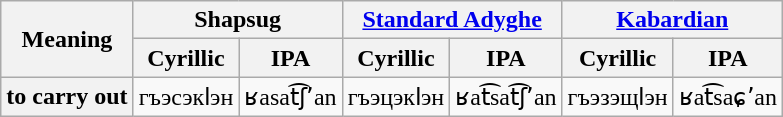<table class="wikitable">
<tr>
<th rowspan="2">Meaning</th>
<th colspan="2">Shapsug</th>
<th colspan="2"><a href='#'>Standard Adyghe</a></th>
<th colspan="2"><a href='#'>Kabardian</a></th>
</tr>
<tr>
<th>Cyrillic</th>
<th>IPA</th>
<th>Cyrillic</th>
<th>IPA</th>
<th>Cyrillic</th>
<th>IPA</th>
</tr>
<tr>
<th>to carry out</th>
<td>гъэсэкӏэн</td>
<td>ʁasat͡ʃʼan</td>
<td>гъэцэкӏэн</td>
<td>ʁat͡sat͡ʃʼan</td>
<td>гъэзэщӏэн</td>
<td>ʁat͡saɕʼan</td>
</tr>
</table>
